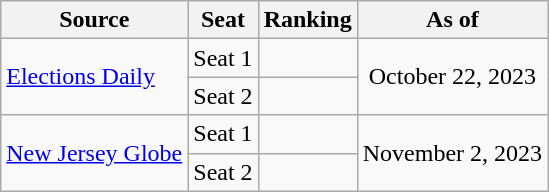<table class="wikitable" style="text-align:center">
<tr>
<th>Source</th>
<th>Seat</th>
<th>Ranking</th>
<th>As of</th>
</tr>
<tr>
<td align=left rowspan="2"><a href='#'>Elections Daily</a></td>
<td>Seat 1</td>
<td></td>
<td rowspan="2">October 22, 2023</td>
</tr>
<tr>
<td>Seat 2</td>
<td></td>
</tr>
<tr>
<td align=left rowspan="2"><a href='#'>New Jersey Globe</a></td>
<td>Seat 1</td>
<td></td>
<td rowspan="2">November 2, 2023</td>
</tr>
<tr>
<td>Seat 2</td>
<td></td>
</tr>
</table>
